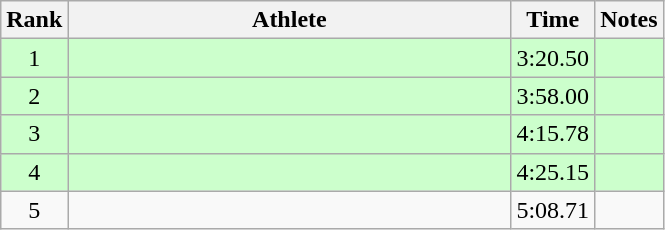<table class="wikitable" style="text-align:center">
<tr>
<th>Rank</th>
<th Style="width:18em">Athlete</th>
<th>Time</th>
<th>Notes</th>
</tr>
<tr style="background:#cfc">
<td>1</td>
<td style="text-align:left"></td>
<td>3:20.50</td>
<td></td>
</tr>
<tr style="background:#cfc">
<td>2</td>
<td style="text-align:left"></td>
<td>3:58.00</td>
<td></td>
</tr>
<tr style="background:#cfc">
<td>3</td>
<td style="text-align:left"></td>
<td>4:15.78</td>
<td></td>
</tr>
<tr style="background:#cfc">
<td>4</td>
<td style="text-align:left"></td>
<td>4:25.15</td>
<td></td>
</tr>
<tr>
<td>5</td>
<td style="text-align:left"></td>
<td>5:08.71</td>
<td></td>
</tr>
</table>
